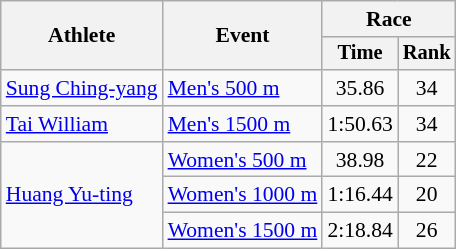<table class="wikitable" style="font-size:90%">
<tr>
<th rowspan=2>Athlete</th>
<th rowspan=2>Event</th>
<th colspan="2">Race</th>
</tr>
<tr style="font-size:95%">
<th>Time</th>
<th>Rank</th>
</tr>
<tr align=center>
<td align=left><a href='#'>Sung Ching-yang</a></td>
<td align=left><a href='#'>Men's 500 m</a></td>
<td>35.86</td>
<td>34</td>
</tr>
<tr align=center>
<td align=left><a href='#'>Tai William</a></td>
<td align=left><a href='#'>Men's 1500 m</a></td>
<td>1:50.63</td>
<td>34</td>
</tr>
<tr align=center>
<td align=left rowspan=3><a href='#'>Huang Yu-ting</a></td>
<td align=left><a href='#'>Women's 500 m</a></td>
<td>38.98</td>
<td>22</td>
</tr>
<tr align=center>
<td align=left><a href='#'>Women's 1000 m</a></td>
<td>1:16.44</td>
<td>20</td>
</tr>
<tr align=center>
<td align=left><a href='#'>Women's 1500 m</a></td>
<td>2:18.84</td>
<td>26</td>
</tr>
</table>
